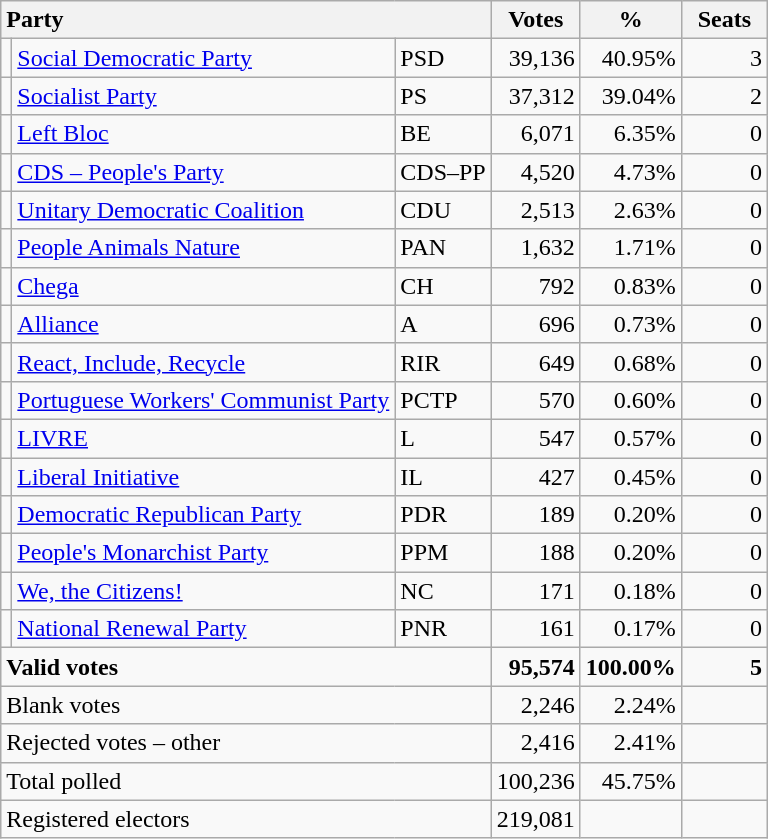<table class="wikitable" border="1" style="text-align:right;">
<tr>
<th style="text-align:left;" colspan=3>Party</th>
<th align=center width="50">Votes</th>
<th align=center width="50">%</th>
<th align=center width="50">Seats</th>
</tr>
<tr>
<td></td>
<td align=left><a href='#'>Social Democratic Party</a></td>
<td align=left>PSD</td>
<td>39,136</td>
<td>40.95%</td>
<td>3</td>
</tr>
<tr>
<td></td>
<td align=left><a href='#'>Socialist Party</a></td>
<td align=left>PS</td>
<td>37,312</td>
<td>39.04%</td>
<td>2</td>
</tr>
<tr>
<td></td>
<td align=left><a href='#'>Left Bloc</a></td>
<td align=left>BE</td>
<td>6,071</td>
<td>6.35%</td>
<td>0</td>
</tr>
<tr>
<td></td>
<td align=left><a href='#'>CDS – People's Party</a></td>
<td align=left style="white-space: nowrap;">CDS–PP</td>
<td>4,520</td>
<td>4.73%</td>
<td>0</td>
</tr>
<tr>
<td></td>
<td align=left style="white-space: nowrap;"><a href='#'>Unitary Democratic Coalition</a></td>
<td align=left>CDU</td>
<td>2,513</td>
<td>2.63%</td>
<td>0</td>
</tr>
<tr>
<td></td>
<td align=left><a href='#'>People Animals Nature</a></td>
<td align=left>PAN</td>
<td>1,632</td>
<td>1.71%</td>
<td>0</td>
</tr>
<tr>
<td></td>
<td align=left><a href='#'>Chega</a></td>
<td align=left>CH</td>
<td>792</td>
<td>0.83%</td>
<td>0</td>
</tr>
<tr>
<td></td>
<td align=left><a href='#'>Alliance</a></td>
<td align=left>A</td>
<td>696</td>
<td>0.73%</td>
<td>0</td>
</tr>
<tr>
<td></td>
<td align=left><a href='#'>React, Include, Recycle</a></td>
<td align=left>RIR</td>
<td>649</td>
<td>0.68%</td>
<td>0</td>
</tr>
<tr>
<td></td>
<td align=left><a href='#'>Portuguese Workers' Communist Party</a></td>
<td align=left>PCTP</td>
<td>570</td>
<td>0.60%</td>
<td>0</td>
</tr>
<tr>
<td></td>
<td align=left><a href='#'>LIVRE</a></td>
<td align=left>L</td>
<td>547</td>
<td>0.57%</td>
<td>0</td>
</tr>
<tr>
<td></td>
<td align=left><a href='#'>Liberal Initiative</a></td>
<td align=left>IL</td>
<td>427</td>
<td>0.45%</td>
<td>0</td>
</tr>
<tr>
<td></td>
<td align=left><a href='#'>Democratic Republican Party</a></td>
<td align=left>PDR</td>
<td>189</td>
<td>0.20%</td>
<td>0</td>
</tr>
<tr>
<td></td>
<td align=left><a href='#'>People's Monarchist Party</a></td>
<td align=left>PPM</td>
<td>188</td>
<td>0.20%</td>
<td>0</td>
</tr>
<tr>
<td></td>
<td align=left><a href='#'>We, the Citizens!</a></td>
<td align=left>NC</td>
<td>171</td>
<td>0.18%</td>
<td>0</td>
</tr>
<tr>
<td></td>
<td align=left><a href='#'>National Renewal Party</a></td>
<td align=left>PNR</td>
<td>161</td>
<td>0.17%</td>
<td>0</td>
</tr>
<tr style="font-weight:bold">
<td align=left colspan=3>Valid votes</td>
<td>95,574</td>
<td>100.00%</td>
<td>5</td>
</tr>
<tr>
<td align=left colspan=3>Blank votes</td>
<td>2,246</td>
<td>2.24%</td>
<td></td>
</tr>
<tr>
<td align=left colspan=3>Rejected votes – other</td>
<td>2,416</td>
<td>2.41%</td>
<td></td>
</tr>
<tr>
<td align=left colspan=3>Total polled</td>
<td>100,236</td>
<td>45.75%</td>
<td></td>
</tr>
<tr>
<td align=left colspan=3>Registered electors</td>
<td>219,081</td>
<td></td>
<td></td>
</tr>
</table>
